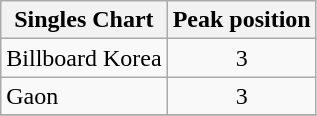<table class="wikitable sortable">
<tr>
<th>Singles Chart</th>
<th>Peak position</th>
</tr>
<tr>
<td>Billboard Korea</td>
<td align="center">3</td>
</tr>
<tr>
<td>Gaon</td>
<td align="center">3</td>
</tr>
<tr>
</tr>
</table>
